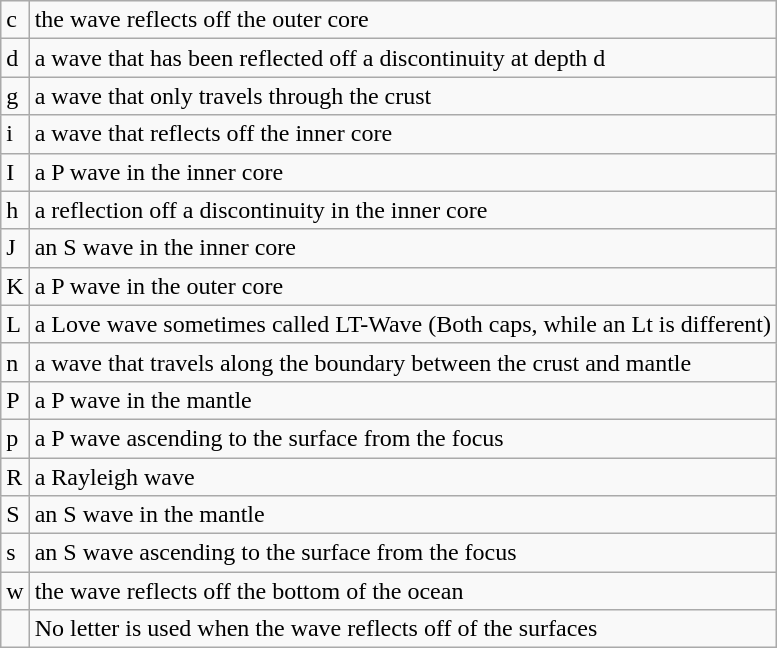<table class="wikitable">
<tr>
<td>c</td>
<td>the wave reflects off the outer core</td>
</tr>
<tr>
<td>d</td>
<td>a wave that has been reflected off a discontinuity at depth d</td>
</tr>
<tr>
<td>g</td>
<td>a wave that only travels through the crust</td>
</tr>
<tr>
<td>i</td>
<td>a wave that reflects off the inner core</td>
</tr>
<tr>
<td>I</td>
<td>a P wave in the inner core</td>
</tr>
<tr>
<td>h</td>
<td>a reflection off a discontinuity in the inner core</td>
</tr>
<tr>
<td>J</td>
<td>an S wave in the inner core</td>
</tr>
<tr>
<td>K</td>
<td>a P wave in the outer core</td>
</tr>
<tr>
<td>L</td>
<td>a Love wave sometimes called LT-Wave (Both caps, while an Lt is different)</td>
</tr>
<tr>
<td>n</td>
<td>a wave that travels along the boundary between the crust and mantle</td>
</tr>
<tr>
<td>P</td>
<td>a P wave in the mantle</td>
</tr>
<tr>
<td>p</td>
<td>a P wave ascending to the surface from the focus</td>
</tr>
<tr>
<td>R</td>
<td>a Rayleigh wave</td>
</tr>
<tr>
<td>S</td>
<td>an S wave in the mantle</td>
</tr>
<tr>
<td>s</td>
<td>an S wave ascending to the surface from the focus</td>
</tr>
<tr>
<td>w</td>
<td>the wave reflects off the bottom of the ocean</td>
</tr>
<tr>
<td></td>
<td>No letter is used when the wave reflects off of the surfaces</td>
</tr>
</table>
